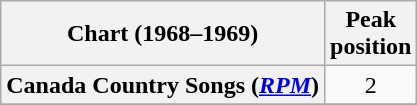<table class="wikitable sortable plainrowheaders" style="text-align:center">
<tr>
<th scope="col">Chart (1968–1969)</th>
<th scope="col">Peak<br> position</th>
</tr>
<tr>
<th scope="row">Canada Country Songs (<em><a href='#'>RPM</a></em>)</th>
<td>2</td>
</tr>
<tr>
</tr>
<tr>
</tr>
</table>
